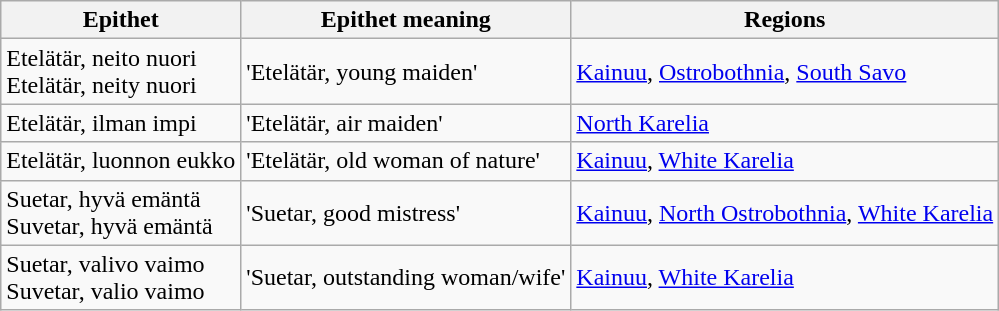<table class="wikitable sortable">
<tr>
<th>Epithet</th>
<th class="unsortable">Epithet meaning</th>
<th>Regions</th>
</tr>
<tr>
<td>Etelätär, neito nuori<br>Etelätär, neity nuori</td>
<td>'Etelätär, young maiden'</td>
<td><a href='#'>Kainuu</a>, <a href='#'>Ostrobothnia</a>, <a href='#'>South Savo</a></td>
</tr>
<tr>
<td>Etelätär, ilman impi</td>
<td>'Etelätär, air maiden'</td>
<td><a href='#'>North Karelia</a></td>
</tr>
<tr>
<td>Etelätär, luonnon eukko</td>
<td>'Etelätär, old woman of nature'</td>
<td><a href='#'>Kainuu</a>, <a href='#'>White Karelia</a></td>
</tr>
<tr>
<td>Suetar, hyvä emäntä<br>Suvetar, hyvä emäntä</td>
<td>'Suetar, good mistress'</td>
<td><a href='#'>Kainuu</a>, <a href='#'>North Ostrobothnia</a>, <a href='#'>White Karelia</a></td>
</tr>
<tr>
<td>Suetar, valivo vaimo<br>Suvetar, valio vaimo</td>
<td>'Suetar, outstanding woman/wife'</td>
<td><a href='#'>Kainuu</a>, <a href='#'>White Karelia</a></td>
</tr>
</table>
